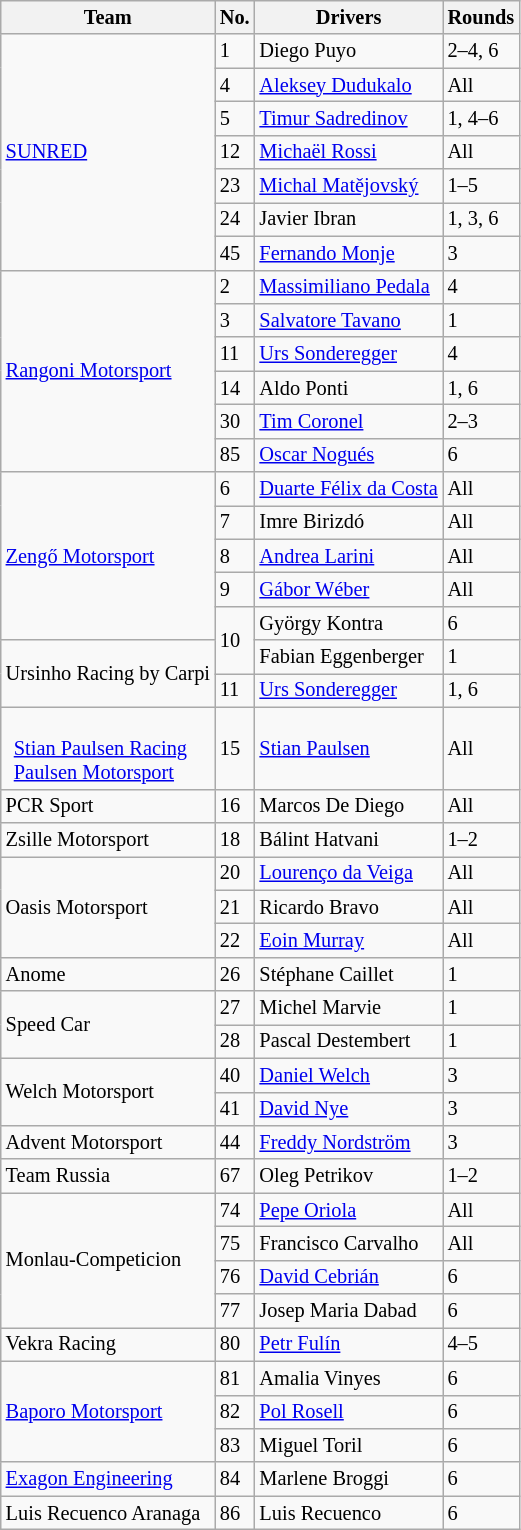<table class="wikitable" style="font-size: 85%;">
<tr>
<th>Team</th>
<th>No.</th>
<th>Drivers</th>
<th>Rounds</th>
</tr>
<tr>
<td rowspan=7> <a href='#'>SUNRED</a></td>
<td>1</td>
<td> Diego Puyo</td>
<td>2–4, 6</td>
</tr>
<tr>
<td>4</td>
<td> <a href='#'>Aleksey Dudukalo</a></td>
<td>All</td>
</tr>
<tr>
<td>5</td>
<td> <a href='#'>Timur Sadredinov</a></td>
<td>1, 4–6</td>
</tr>
<tr>
<td>12</td>
<td> <a href='#'>Michaël Rossi</a></td>
<td>All</td>
</tr>
<tr>
<td>23</td>
<td> <a href='#'>Michal Matějovský</a></td>
<td>1–5</td>
</tr>
<tr>
<td>24</td>
<td> Javier Ibran</td>
<td>1, 3, 6</td>
</tr>
<tr>
<td>45</td>
<td> <a href='#'>Fernando Monje</a></td>
<td>3</td>
</tr>
<tr>
<td rowspan=6> <a href='#'>Rangoni Motorsport</a></td>
<td>2</td>
<td> <a href='#'>Massimiliano Pedala</a></td>
<td>4</td>
</tr>
<tr>
<td>3</td>
<td> <a href='#'>Salvatore Tavano</a></td>
<td>1</td>
</tr>
<tr>
<td>11</td>
<td> <a href='#'>Urs Sonderegger</a></td>
<td>4</td>
</tr>
<tr>
<td>14</td>
<td> Aldo Ponti</td>
<td>1, 6</td>
</tr>
<tr>
<td>30</td>
<td> <a href='#'>Tim Coronel</a></td>
<td>2–3</td>
</tr>
<tr>
<td>85</td>
<td> <a href='#'>Oscar Nogués</a></td>
<td>6</td>
</tr>
<tr>
<td rowspan=5> <a href='#'>Zengő Motorsport</a></td>
<td>6</td>
<td> <a href='#'>Duarte Félix da Costa</a></td>
<td>All</td>
</tr>
<tr>
<td>7</td>
<td> Imre Birizdó</td>
<td>All</td>
</tr>
<tr>
<td>8</td>
<td> <a href='#'>Andrea Larini</a></td>
<td>All</td>
</tr>
<tr>
<td>9</td>
<td> <a href='#'>Gábor Wéber</a></td>
<td>All</td>
</tr>
<tr>
<td rowspan=2>10</td>
<td> György Kontra</td>
<td>6</td>
</tr>
<tr>
<td rowspan=2> Ursinho Racing by Carpi</td>
<td> Fabian Eggenberger</td>
<td>1</td>
</tr>
<tr>
<td>11</td>
<td> <a href='#'>Urs Sonderegger</a></td>
<td>1, 6</td>
</tr>
<tr>
<td style="padding:0;"><br><table style="margin:0; border-collapse:collapse;">
<tr>
<td style="border:0;background:#f9f9f9"></td>
<td style="border:0;background:#f9f9f9"><a href='#'>Stian Paulsen Racing</a><br><a href='#'>Paulsen Motorsport</a></td>
</tr>
</table>
</td>
<td>15</td>
<td> <a href='#'>Stian Paulsen</a></td>
<td>All</td>
</tr>
<tr>
<td> PCR Sport</td>
<td>16</td>
<td> Marcos De Diego</td>
<td>All</td>
</tr>
<tr>
<td> Zsille Motorsport</td>
<td>18</td>
<td> Bálint Hatvani</td>
<td>1–2</td>
</tr>
<tr>
<td rowspan=3> Oasis Motorsport</td>
<td>20</td>
<td> <a href='#'>Lourenço da Veiga</a></td>
<td>All</td>
</tr>
<tr>
<td>21</td>
<td> Ricardo Bravo</td>
<td>All</td>
</tr>
<tr>
<td>22</td>
<td> <a href='#'>Eoin Murray</a></td>
<td>All</td>
</tr>
<tr>
<td> Anome</td>
<td>26</td>
<td> Stéphane Caillet</td>
<td>1</td>
</tr>
<tr>
<td rowspan=2> Speed Car</td>
<td>27</td>
<td> Michel Marvie</td>
<td>1</td>
</tr>
<tr>
<td>28</td>
<td> Pascal Destembert</td>
<td>1</td>
</tr>
<tr>
<td rowspan=2> Welch Motorsport</td>
<td>40</td>
<td> <a href='#'>Daniel Welch</a></td>
<td>3</td>
</tr>
<tr>
<td>41</td>
<td> <a href='#'>David Nye</a></td>
<td>3</td>
</tr>
<tr>
<td> Advent Motorsport</td>
<td>44</td>
<td> <a href='#'>Freddy Nordström</a></td>
<td>3</td>
</tr>
<tr>
<td> Team Russia</td>
<td>67</td>
<td> Oleg Petrikov</td>
<td>1–2</td>
</tr>
<tr>
<td rowspan=4> Monlau-Competicion</td>
<td>74</td>
<td> <a href='#'>Pepe Oriola</a></td>
<td>All</td>
</tr>
<tr>
<td>75</td>
<td> Francisco Carvalho</td>
<td>All</td>
</tr>
<tr>
<td>76</td>
<td> <a href='#'>David Cebrián</a></td>
<td>6</td>
</tr>
<tr>
<td>77</td>
<td> Josep Maria Dabad</td>
<td>6</td>
</tr>
<tr>
<td> Vekra Racing</td>
<td>80</td>
<td> <a href='#'>Petr Fulín</a></td>
<td>4–5</td>
</tr>
<tr>
<td rowspan=3> <a href='#'>Baporo Motorsport</a></td>
<td>81</td>
<td> Amalia Vinyes</td>
<td>6</td>
</tr>
<tr>
<td>82</td>
<td> <a href='#'>Pol Rosell</a></td>
<td>6</td>
</tr>
<tr>
<td>83</td>
<td> Miguel Toril</td>
<td>6</td>
</tr>
<tr>
<td> <a href='#'>Exagon Engineering</a></td>
<td>84</td>
<td> Marlene Broggi</td>
<td>6</td>
</tr>
<tr>
<td> Luis Recuenco Aranaga</td>
<td>86</td>
<td> Luis Recuenco</td>
<td>6</td>
</tr>
</table>
